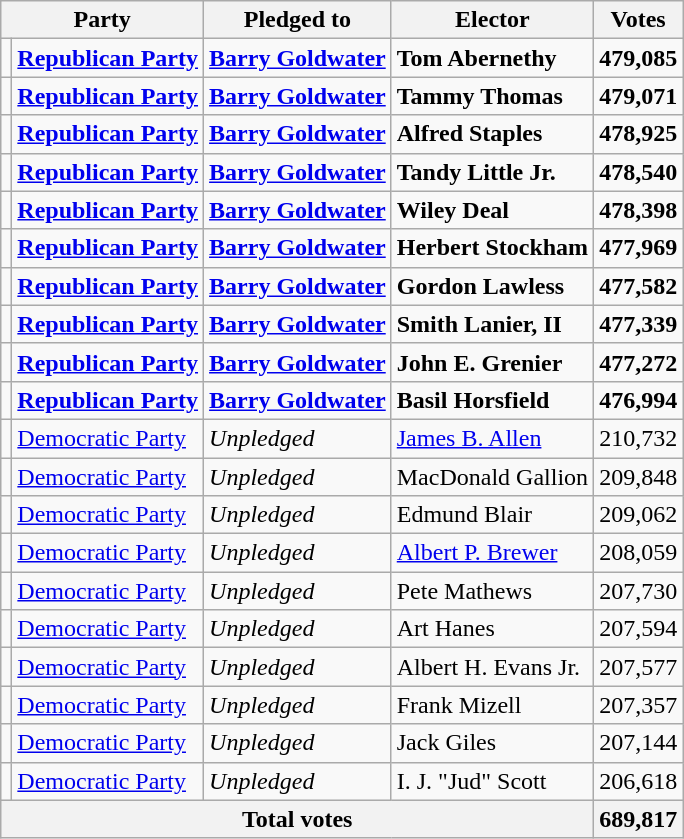<table class="wikitable">
<tr>
<th colspan=2>Party</th>
<th>Pledged to</th>
<th>Elector</th>
<th>Votes</th>
</tr>
<tr style="font-weight:bold">
<td bgcolor=></td>
<td><a href='#'>Republican Party</a></td>
<td><a href='#'>Barry Goldwater</a></td>
<td>Tom Abernethy</td>
<td align=right>479,085</td>
</tr>
<tr style="font-weight:bold">
<td bgcolor=></td>
<td><a href='#'>Republican Party</a></td>
<td><a href='#'>Barry Goldwater</a></td>
<td>Tammy Thomas</td>
<td align=right>479,071</td>
</tr>
<tr style="font-weight:bold">
<td bgcolor=></td>
<td><a href='#'>Republican Party</a></td>
<td><a href='#'>Barry Goldwater</a></td>
<td>Alfred Staples</td>
<td align=right>478,925</td>
</tr>
<tr style="font-weight:bold">
<td bgcolor=></td>
<td><a href='#'>Republican Party</a></td>
<td><a href='#'>Barry Goldwater</a></td>
<td>Tandy Little Jr.</td>
<td align=right>478,540</td>
</tr>
<tr style="font-weight:bold">
<td bgcolor=></td>
<td><a href='#'>Republican Party</a></td>
<td><a href='#'>Barry Goldwater</a></td>
<td>Wiley Deal</td>
<td align=right>478,398</td>
</tr>
<tr style="font-weight:bold">
<td bgcolor=></td>
<td><a href='#'>Republican Party</a></td>
<td><a href='#'>Barry Goldwater</a></td>
<td>Herbert Stockham</td>
<td align=right>477,969</td>
</tr>
<tr style="font-weight:bold">
<td bgcolor=></td>
<td><a href='#'>Republican Party</a></td>
<td><a href='#'>Barry Goldwater</a></td>
<td>Gordon Lawless</td>
<td align=right>477,582</td>
</tr>
<tr style="font-weight:bold">
<td bgcolor=></td>
<td><a href='#'>Republican Party</a></td>
<td><a href='#'>Barry Goldwater</a></td>
<td>Smith Lanier, II</td>
<td align=right>477,339</td>
</tr>
<tr style="font-weight:bold">
<td bgcolor=></td>
<td><a href='#'>Republican Party</a></td>
<td><a href='#'>Barry Goldwater</a></td>
<td>John E. Grenier</td>
<td align=right>477,272</td>
</tr>
<tr style="font-weight:bold">
<td bgcolor=></td>
<td><a href='#'>Republican Party</a></td>
<td><a href='#'>Barry Goldwater</a></td>
<td>Basil Horsfield</td>
<td align=right>476,994</td>
</tr>
<tr>
<td bgcolor=></td>
<td><a href='#'>Democratic Party</a></td>
<td><em>Unpledged</em></td>
<td><a href='#'>James B. Allen</a></td>
<td align=right>210,732</td>
</tr>
<tr>
<td bgcolor=></td>
<td><a href='#'>Democratic Party</a></td>
<td><em>Unpledged</em></td>
<td>MacDonald Gallion</td>
<td align=right>209,848</td>
</tr>
<tr>
<td bgcolor=></td>
<td><a href='#'>Democratic Party</a></td>
<td><em>Unpledged</em></td>
<td>Edmund Blair</td>
<td align=right>209,062</td>
</tr>
<tr>
<td bgcolor=></td>
<td><a href='#'>Democratic Party</a></td>
<td><em>Unpledged</em></td>
<td><a href='#'>Albert P. Brewer</a></td>
<td align=right>208,059</td>
</tr>
<tr>
<td bgcolor=></td>
<td><a href='#'>Democratic Party</a></td>
<td><em>Unpledged</em></td>
<td>Pete Mathews</td>
<td align=right>207,730</td>
</tr>
<tr>
<td bgcolor=></td>
<td><a href='#'>Democratic Party</a></td>
<td><em>Unpledged</em></td>
<td>Art Hanes</td>
<td align=right>207,594</td>
</tr>
<tr>
<td bgcolor=></td>
<td><a href='#'>Democratic Party</a></td>
<td><em>Unpledged</em></td>
<td>Albert H. Evans Jr.</td>
<td align=right>207,577</td>
</tr>
<tr>
<td bgcolor=></td>
<td><a href='#'>Democratic Party</a></td>
<td><em>Unpledged</em></td>
<td>Frank Mizell</td>
<td align=right>207,357</td>
</tr>
<tr>
<td bgcolor=></td>
<td><a href='#'>Democratic Party</a></td>
<td><em>Unpledged</em></td>
<td>Jack Giles</td>
<td align=right>207,144</td>
</tr>
<tr>
<td bgcolor=></td>
<td><a href='#'>Democratic Party</a></td>
<td><em>Unpledged</em></td>
<td>I. J. "Jud" Scott</td>
<td align=right>206,618</td>
</tr>
<tr>
<th colspan=4>Total votes</th>
<th>689,817</th>
</tr>
</table>
